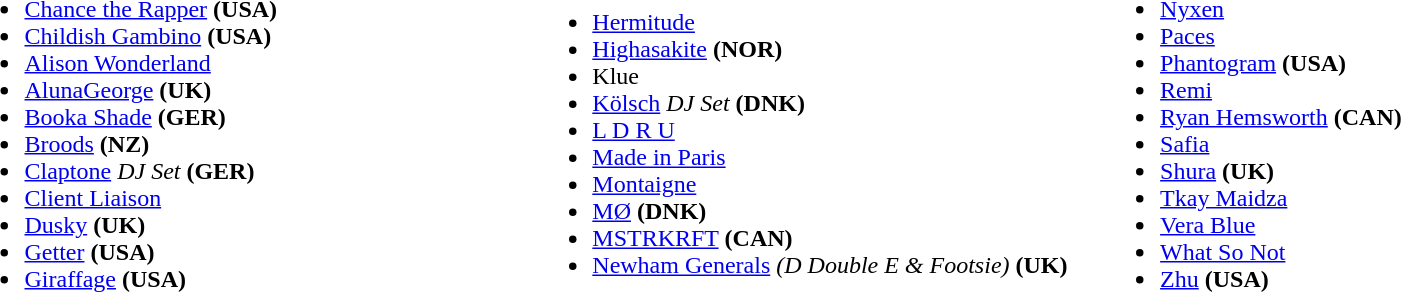<table width=90%|>
<tr>
<td width=33%><br><ul><li><a href='#'>Chance the Rapper</a> <strong>(USA)</strong></li><li><a href='#'>Childish Gambino</a> <strong>(USA)</strong></li><li><a href='#'>Alison Wonderland</a></li><li><a href='#'>AlunaGeorge</a> <strong>(UK)</strong></li><li><a href='#'>Booka Shade</a> <strong>(GER)</strong></li><li><a href='#'>Broods</a> <strong>(NZ)</strong></li><li><a href='#'>Claptone</a> <em>DJ Set</em> <strong>(GER)</strong></li><li><a href='#'>Client Liaison</a></li><li><a href='#'>Dusky</a> <strong>(UK)</strong></li><li><a href='#'>Getter</a> <strong>(USA)</strong></li><li><a href='#'>Giraffage</a> <strong>(USA)</strong></li></ul></td>
<td width=33%><br><ul><li><a href='#'>Hermitude</a></li><li><a href='#'>Highasakite</a> <strong>(NOR)</strong></li><li>Klue</li><li><a href='#'>Kölsch</a> <em>DJ Set</em> <strong>(DNK)</strong></li><li><a href='#'>L D R U</a></li><li><a href='#'>Made in Paris</a></li><li><a href='#'>Montaigne</a></li><li><a href='#'>MØ</a> <strong>(DNK)</strong></li><li><a href='#'>MSTRKRFT</a> <strong>(CAN)</strong></li><li><a href='#'>Newham Generals</a> <em>(D Double E & Footsie)</em> <strong>(UK)</strong></li></ul></td>
<td width=33%><br><ul><li><a href='#'>Nyxen</a></li><li><a href='#'>Paces</a></li><li><a href='#'>Phantogram</a> <strong>(USA)</strong></li><li><a href='#'>Remi</a></li><li><a href='#'>Ryan Hemsworth</a> <strong>(CAN)</strong></li><li><a href='#'>Safia</a></li><li><a href='#'>Shura</a> <strong>(UK)</strong></li><li><a href='#'>Tkay Maidza</a></li><li><a href='#'>Vera Blue</a></li><li><a href='#'>What So Not</a></li><li><a href='#'>Zhu</a> <strong>(USA)</strong></li></ul></td>
</tr>
</table>
